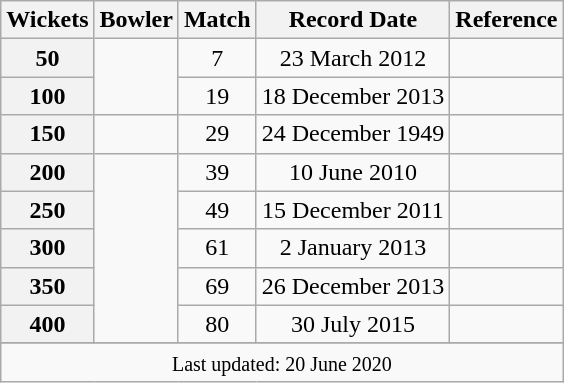<table class="wikitable plainrowheaders sortable" style="text-align:center;">
<tr>
<th scope="col" style="text-align:center;">Wickets</th>
<th scope="col" style="text-align:center;">Bowler</th>
<th scope="col" style="text-align:center;">Match</th>
<th scope="col" style="text-align:center;">Record Date</th>
<th scope="col" style="text-align:center;">Reference</th>
</tr>
<tr>
<th scope=row style="text-align:center;"><strong>50</strong></th>
<td rowspan=2></td>
<td>7</td>
<td>23 March 2012</td>
<td></td>
</tr>
<tr>
<th scope=row style="text-align:center;"><strong>100</strong></th>
<td>19</td>
<td>18 December 2013</td>
<td></td>
</tr>
<tr>
<th scope=row style="text-align:center;"><strong>150</strong></th>
<td></td>
<td>29</td>
<td>24 December 1949</td>
<td></td>
</tr>
<tr>
<th scope=row style="text-align:center;"><strong>200</strong></th>
<td rowspan=5></td>
<td>39</td>
<td>10 June 2010</td>
<td></td>
</tr>
<tr>
<th scope=row style="text-align:center;"><strong>250</strong></th>
<td>49</td>
<td>15 December 2011</td>
<td></td>
</tr>
<tr>
<th scope=row style="text-align:center;"><strong>300</strong></th>
<td>61</td>
<td>2 January 2013</td>
<td></td>
</tr>
<tr>
<th scope=row style="text-align:center;"><strong>350</strong></th>
<td>69</td>
<td>26 December 2013</td>
<td></td>
</tr>
<tr>
<th scope="row" style="text-align:center;"><strong>400</strong></th>
<td>80</td>
<td>30 July 2015</td>
<td></td>
</tr>
<tr>
</tr>
<tr class=sortbottom>
<td colspan=5><small>Last updated: 20 June 2020</small></td>
</tr>
</table>
